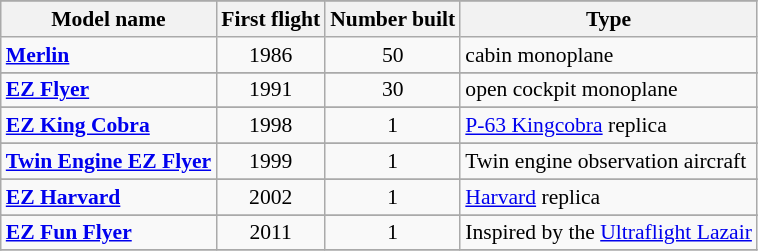<table class="wikitable" align=center style="font-size:90%;">
<tr>
</tr>
<tr style="background:#efefef;">
<th>Model name</th>
<th>First flight</th>
<th>Number built</th>
<th>Type</th>
</tr>
<tr>
<td align=left><strong><a href='#'>Merlin</a></strong></td>
<td align=center>1986</td>
<td align=center>50</td>
<td align=left>cabin monoplane</td>
</tr>
<tr>
</tr>
<tr>
<td align=left><strong><a href='#'>EZ Flyer</a></strong></td>
<td align=center>1991</td>
<td align=center>30</td>
<td align=left>open cockpit monoplane</td>
</tr>
<tr>
</tr>
<tr>
<td align=left><strong><a href='#'>EZ King Cobra</a></strong></td>
<td align=center>1998</td>
<td align=center>1</td>
<td align=left><a href='#'>P-63 Kingcobra</a> replica</td>
</tr>
<tr>
</tr>
<tr>
<td align=left><strong><a href='#'>Twin Engine EZ Flyer</a></strong></td>
<td align=center>1999</td>
<td align=center>1</td>
<td align=left>Twin engine observation aircraft</td>
</tr>
<tr>
</tr>
<tr>
<td align=left><strong><a href='#'>EZ Harvard</a></strong></td>
<td align=center>2002</td>
<td align=center>1</td>
<td align=left><a href='#'>Harvard</a> replica</td>
</tr>
<tr>
</tr>
<tr>
<td align=left><strong><a href='#'>EZ Fun Flyer</a></strong></td>
<td align=center>2011</td>
<td align=center>1</td>
<td align=left>Inspired by the <a href='#'>Ultraflight Lazair</a></td>
</tr>
<tr>
</tr>
</table>
